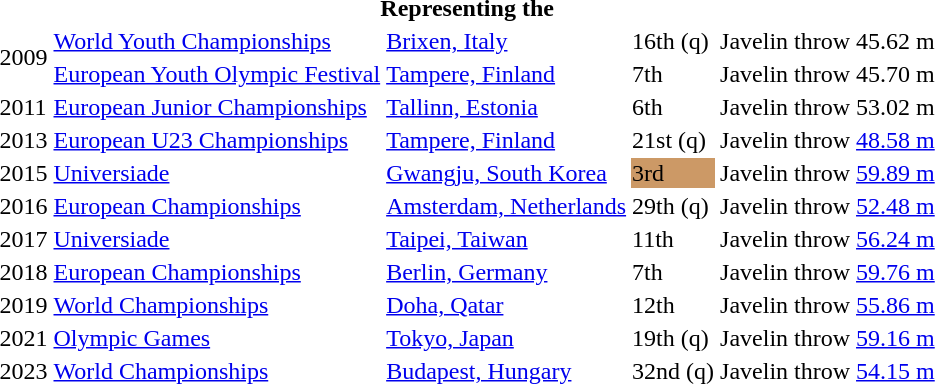<table>
<tr>
<th colspan="6">Representing the </th>
</tr>
<tr>
<td rowspan=2>2009</td>
<td><a href='#'>World Youth Championships</a></td>
<td><a href='#'>Brixen, Italy</a></td>
<td>16th (q)</td>
<td>Javelin throw</td>
<td>45.62 m</td>
</tr>
<tr>
<td><a href='#'>European Youth Olympic Festival</a></td>
<td><a href='#'>Tampere, Finland</a></td>
<td>7th</td>
<td>Javelin throw</td>
<td>45.70 m</td>
</tr>
<tr>
<td>2011</td>
<td><a href='#'>European Junior Championships</a></td>
<td><a href='#'>Tallinn, Estonia</a></td>
<td>6th</td>
<td>Javelin throw</td>
<td>53.02 m</td>
</tr>
<tr>
<td>2013</td>
<td><a href='#'>European U23 Championships</a></td>
<td><a href='#'>Tampere, Finland</a></td>
<td>21st (q)</td>
<td>Javelin throw</td>
<td><a href='#'>48.58 m</a></td>
</tr>
<tr>
<td>2015</td>
<td><a href='#'>Universiade</a></td>
<td><a href='#'>Gwangju, South Korea</a></td>
<td bgcolor=cc9966>3rd</td>
<td>Javelin throw</td>
<td><a href='#'>59.89 m</a></td>
</tr>
<tr>
<td>2016</td>
<td><a href='#'>European Championships</a></td>
<td><a href='#'>Amsterdam, Netherlands</a></td>
<td>29th (q)</td>
<td>Javelin throw</td>
<td><a href='#'>52.48 m</a></td>
</tr>
<tr>
<td>2017</td>
<td><a href='#'>Universiade</a></td>
<td><a href='#'>Taipei, Taiwan</a></td>
<td>11th</td>
<td>Javelin throw</td>
<td><a href='#'>56.24 m</a></td>
</tr>
<tr>
<td>2018</td>
<td><a href='#'>European Championships</a></td>
<td><a href='#'>Berlin, Germany</a></td>
<td>7th</td>
<td>Javelin throw</td>
<td><a href='#'>59.76 m</a></td>
</tr>
<tr>
<td>2019</td>
<td><a href='#'>World Championships</a></td>
<td><a href='#'>Doha, Qatar</a></td>
<td>12th</td>
<td>Javelin throw</td>
<td><a href='#'>55.86 m</a></td>
</tr>
<tr>
<td>2021</td>
<td><a href='#'>Olympic Games</a></td>
<td><a href='#'>Tokyo, Japan</a></td>
<td>19th (q)</td>
<td>Javelin throw</td>
<td><a href='#'>59.16 m</a></td>
</tr>
<tr>
<td>2023</td>
<td><a href='#'>World Championships</a></td>
<td><a href='#'>Budapest, Hungary</a></td>
<td>32nd (q)</td>
<td>Javelin throw</td>
<td><a href='#'>54.15 m</a></td>
</tr>
</table>
